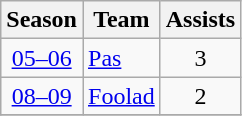<table class="wikitable" style="text-align: center;">
<tr>
<th>Season</th>
<th>Team</th>
<th>Assists</th>
</tr>
<tr>
<td><a href='#'>05–06</a></td>
<td align="left"><a href='#'>Pas</a></td>
<td>3</td>
</tr>
<tr>
<td><a href='#'>08–09</a></td>
<td align="left"><a href='#'>Foolad</a></td>
<td>2</td>
</tr>
<tr>
</tr>
</table>
